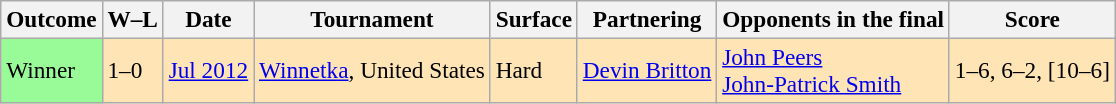<table class=wikitable style=font-size:97%>
<tr>
<th>Outcome</th>
<th>W–L</th>
<th>Date</th>
<th>Tournament</th>
<th>Surface</th>
<th>Partnering</th>
<th>Opponents in the final</th>
<th>Score</th>
</tr>
<tr bgcolor="moccasin">
<td style="background:#98FB98">Winner</td>
<td>1–0</td>
<td><a href='#'>Jul 2012</a></td>
<td><a href='#'>Winnetka</a>, United States</td>
<td>Hard</td>
<td> <a href='#'>Devin Britton</a></td>
<td> <a href='#'>John Peers</a><br> <a href='#'>John-Patrick Smith</a></td>
<td>1–6, 6–2, [10–6]</td>
</tr>
</table>
